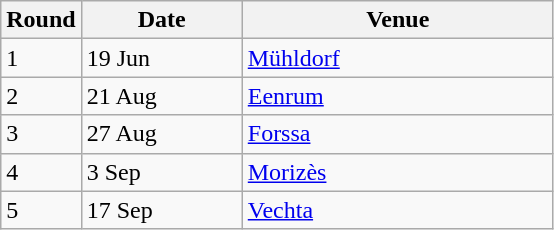<table class="wikitable" style="font-size: 100%">
<tr>
<th width=30>Round</th>
<th width=100>Date</th>
<th width=200>Venue</th>
</tr>
<tr>
<td>1</td>
<td>19 Jun</td>
<td> <a href='#'>Mühldorf</a></td>
</tr>
<tr>
<td>2</td>
<td>21 Aug</td>
<td> <a href='#'>Eenrum</a></td>
</tr>
<tr>
<td>3</td>
<td>27 Aug</td>
<td> <a href='#'>Forssa</a></td>
</tr>
<tr>
<td>4</td>
<td>3 Sep</td>
<td> <a href='#'>Morizès</a></td>
</tr>
<tr>
<td>5</td>
<td>17 Sep</td>
<td> <a href='#'>Vechta</a></td>
</tr>
</table>
